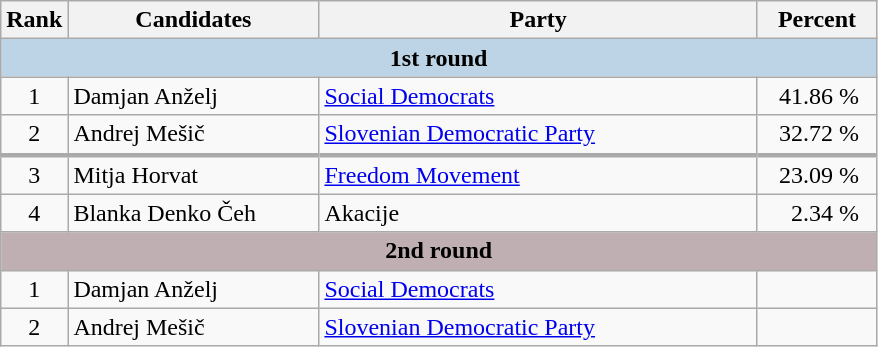<table class="wikitable">
<tr>
<th width=37>Rank</th>
<th width=160>Candidates</th>
<th width=285>Party</th>
<th width=72>Percent</th>
</tr>
<tr>
<td bgcolor=#BCD4E6 colspan=4 align=center><strong>1st round</strong></td>
</tr>
<tr>
<td align=center>1</td>
<td>Damjan Anželj</td>
<td><a href='#'>Social Democrats</a></td>
<td align=right>41.86 %  </td>
</tr>
<tr>
<td align=center>2</td>
<td>Andrej Mešič</td>
<td><a href='#'>Slovenian Democratic Party</a></td>
<td align=right>32.72 %  </td>
</tr>
<tr>
<td style="border-top-width:3px" align=center>3</td>
<td style="border-top-width:3px">Mitja Horvat</td>
<td style="border-top-width:3px"><a href='#'>Freedom Movement</a></td>
<td style="border-top-width:3px" align=right>23.09 %  </td>
</tr>
<tr>
<td align=center>4</td>
<td>Blanka Denko Čeh</td>
<td>Akacije</td>
<td align=right>2.34 %  </td>
</tr>
<tr>
<td bgcolor=#BFAFB2 colspan=4 align=center><strong>2nd round</strong></td>
</tr>
<tr>
<td align=center>1</td>
<td>Damjan Anželj</td>
<td><a href='#'>Social Democrats</a></td>
<td></td>
</tr>
<tr>
<td align=center>2</td>
<td>Andrej Mešič</td>
<td><a href='#'>Slovenian Democratic Party</a></td>
<td></td>
</tr>
</table>
